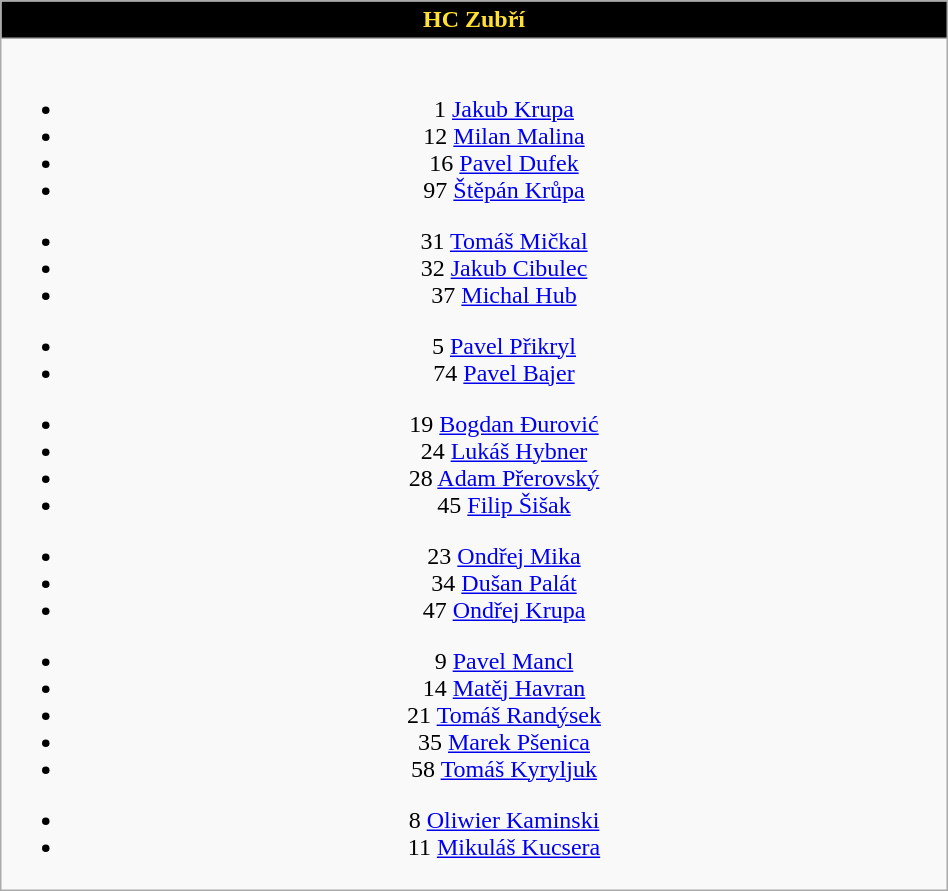<table class="wikitable" style="font-size:100%; text-align:center;" width=50%>
<tr>
<th colspan=5 style="background-color:#000000;color:#FFE033;text-align:center;"> HC Zubří</th>
</tr>
<tr>
<td><br>
<ul><li>1  <a href='#'>Jakub Krupa</a></li><li>12  <a href='#'>Milan Malina</a></li><li>16  <a href='#'>Pavel Dufek</a></li><li>97  <a href='#'>Štěpán Krůpa</a></li></ul><ul><li>31  <a href='#'>Tomáš Mičkal</a></li><li>32  <a href='#'>Jakub Cibulec</a></li><li>37  <a href='#'>Michal Hub</a></li></ul><ul><li>5  <a href='#'>Pavel Přikryl</a></li><li>74  <a href='#'>Pavel Bajer</a></li></ul><ul><li>19  <a href='#'>Bogdan Đurović</a></li><li>24  <a href='#'>Lukáš Hybner</a></li><li>28  <a href='#'>Adam Přerovský</a></li><li>45  <a href='#'>Filip Šišak</a></li></ul><ul><li>23  <a href='#'>Ondřej Mika</a></li><li>34  <a href='#'>Dušan Palát</a></li><li>47  <a href='#'>Ondřej Krupa</a></li></ul><ul><li>9  <a href='#'>Pavel Mancl</a></li><li>14  <a href='#'>Matěj Havran</a></li><li>21  <a href='#'>Tomáš Randýsek</a></li><li>35  <a href='#'>Marek Pšenica</a></li><li>58  <a href='#'>Tomáš Kyryljuk</a></li></ul><ul><li>8  <a href='#'>Oliwier Kaminski</a></li><li>11  <a href='#'>Mikuláš Kucsera</a></li></ul></td>
</tr>
</table>
